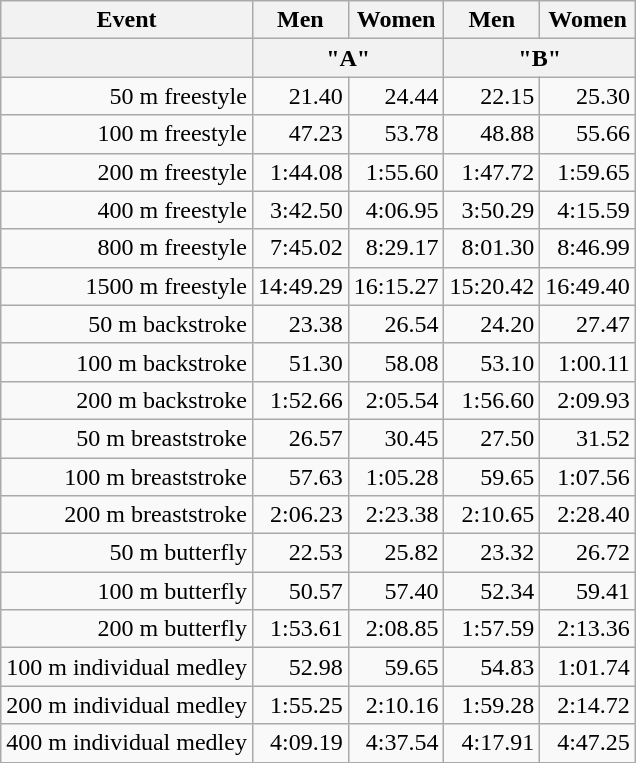<table class="wikitable" style="text-align:right">
<tr>
<th>Event</th>
<th>Men</th>
<th>Women</th>
<th>Men</th>
<th>Women</th>
</tr>
<tr>
<th></th>
<th colspan="2" style="text-align:center;">"A"</th>
<th colspan="2" style="text-align:center;">"B"</th>
</tr>
<tr>
<td>50 m freestyle</td>
<td>21.40</td>
<td>24.44</td>
<td>22.15</td>
<td>25.30</td>
</tr>
<tr>
<td>100 m freestyle</td>
<td>47.23</td>
<td>53.78</td>
<td>48.88</td>
<td>55.66</td>
</tr>
<tr>
<td>200 m freestyle</td>
<td>1:44.08</td>
<td>1:55.60</td>
<td>1:47.72</td>
<td>1:59.65</td>
</tr>
<tr>
<td>400 m freestyle</td>
<td>3:42.50</td>
<td>4:06.95</td>
<td>3:50.29</td>
<td>4:15.59</td>
</tr>
<tr>
<td>800 m freestyle</td>
<td>7:45.02</td>
<td>8:29.17</td>
<td>8:01.30</td>
<td>8:46.99</td>
</tr>
<tr>
<td>1500 m freestyle</td>
<td>14:49.29</td>
<td>16:15.27</td>
<td>15:20.42</td>
<td>16:49.40</td>
</tr>
<tr>
<td>50 m backstroke</td>
<td>23.38</td>
<td>26.54</td>
<td>24.20</td>
<td>27.47</td>
</tr>
<tr>
<td>100 m backstroke</td>
<td>51.30</td>
<td>58.08</td>
<td>53.10</td>
<td>1:00.11</td>
</tr>
<tr>
<td>200 m backstroke</td>
<td>1:52.66</td>
<td>2:05.54</td>
<td>1:56.60</td>
<td>2:09.93</td>
</tr>
<tr>
<td>50 m breaststroke</td>
<td>26.57</td>
<td>30.45</td>
<td>27.50</td>
<td>31.52</td>
</tr>
<tr>
<td>100 m breaststroke</td>
<td>57.63</td>
<td>1:05.28</td>
<td>59.65</td>
<td>1:07.56</td>
</tr>
<tr>
<td>200 m breaststroke</td>
<td>2:06.23</td>
<td>2:23.38</td>
<td>2:10.65</td>
<td>2:28.40</td>
</tr>
<tr>
<td>50 m butterfly</td>
<td>22.53</td>
<td>25.82</td>
<td>23.32</td>
<td>26.72</td>
</tr>
<tr>
<td>100 m butterfly</td>
<td>50.57</td>
<td>57.40</td>
<td>52.34</td>
<td>59.41</td>
</tr>
<tr>
<td>200 m butterfly</td>
<td>1:53.61</td>
<td>2:08.85</td>
<td>1:57.59</td>
<td>2:13.36</td>
</tr>
<tr>
<td>100 m individual medley</td>
<td>52.98</td>
<td>59.65</td>
<td>54.83</td>
<td>1:01.74</td>
</tr>
<tr>
<td>200 m individual medley</td>
<td>1:55.25</td>
<td>2:10.16</td>
<td>1:59.28</td>
<td>2:14.72</td>
</tr>
<tr>
<td>400 m individual medley</td>
<td>4:09.19</td>
<td>4:37.54</td>
<td>4:17.91</td>
<td>4:47.25</td>
</tr>
</table>
